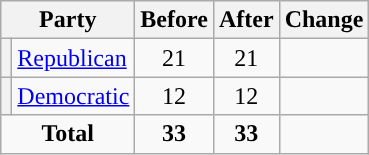<table class="wikitable" style="text-align:center;">
<tr>
<th colspan="2">Party</th>
<th>Before</th>
<th>After</th>
<th>Change</th>
</tr>
<tr>
<th style="background-color:"></th>
<td style="text-align:left;"><a href='#'>Republican</a></td>
<td>21</td>
<td>21</td>
<td></td>
</tr>
<tr>
<th style="background-color:"></th>
<td style="text-align:left;"><a href='#'>Democratic</a></td>
<td>12</td>
<td>12</td>
<td></td>
</tr>
<tr>
<td colspan="2"><strong>Total</strong></td>
<td><strong>33</strong></td>
<td><strong>33</strong></td>
<td></td>
</tr>
</table>
